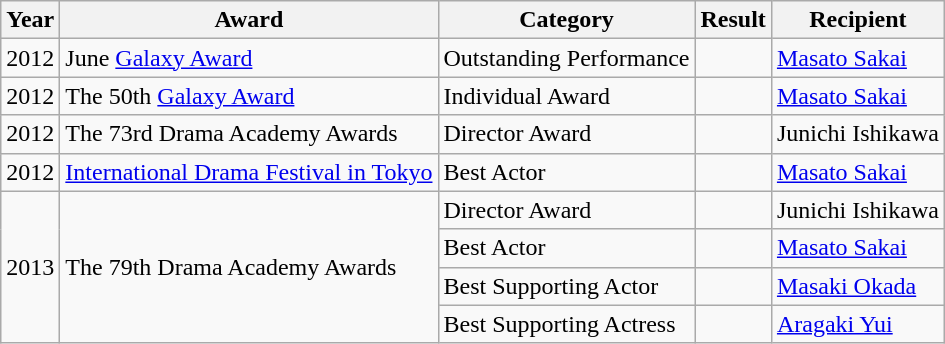<table class="wikitable">
<tr>
<th>Year</th>
<th>Award</th>
<th>Category</th>
<th>Result</th>
<th>Recipient</th>
</tr>
<tr>
<td>2012</td>
<td>June <a href='#'>Galaxy Award</a></td>
<td>Outstanding Performance</td>
<td></td>
<td><a href='#'>Masato Sakai</a></td>
</tr>
<tr>
<td>2012</td>
<td>The 50th <a href='#'>Galaxy Award</a></td>
<td>Individual Award</td>
<td></td>
<td><a href='#'>Masato Sakai</a></td>
</tr>
<tr>
<td>2012</td>
<td>The 73rd Drama Academy Awards</td>
<td>Director Award</td>
<td></td>
<td>Junichi Ishikawa</td>
</tr>
<tr>
<td>2012</td>
<td><a href='#'>International Drama Festival in Tokyo</a></td>
<td>Best Actor</td>
<td></td>
<td><a href='#'>Masato Sakai</a></td>
</tr>
<tr>
<td rowspan="4">2013</td>
<td rowspan="4">The 79th Drama Academy Awards</td>
<td>Director Award</td>
<td></td>
<td>Junichi Ishikawa</td>
</tr>
<tr>
<td>Best Actor</td>
<td></td>
<td><a href='#'>Masato Sakai</a></td>
</tr>
<tr>
<td>Best Supporting Actor</td>
<td></td>
<td><a href='#'>Masaki Okada</a></td>
</tr>
<tr>
<td>Best Supporting Actress</td>
<td></td>
<td><a href='#'>Aragaki Yui</a></td>
</tr>
</table>
